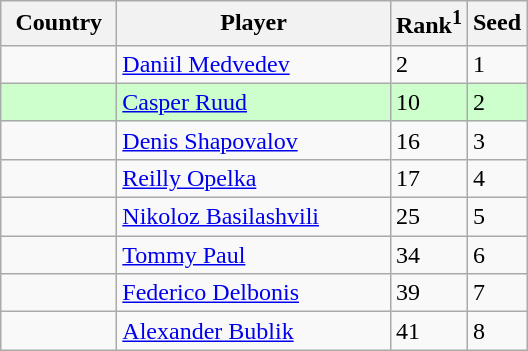<table class="sortable wikitable">
<tr>
<th width="70">Country</th>
<th width="175">Player</th>
<th>Rank<sup>1</sup></th>
<th>Seed</th>
</tr>
<tr>
<td></td>
<td><a href='#'>Daniil Medvedev</a></td>
<td>2</td>
<td>1</td>
</tr>
<tr bgcolor=#cfc>
<td></td>
<td><a href='#'>Casper Ruud</a></td>
<td>10</td>
<td>2</td>
</tr>
<tr>
<td></td>
<td><a href='#'>Denis Shapovalov</a></td>
<td>16</td>
<td>3</td>
</tr>
<tr>
<td></td>
<td><a href='#'>Reilly Opelka</a></td>
<td>17</td>
<td>4</td>
</tr>
<tr>
<td></td>
<td><a href='#'>Nikoloz Basilashvili</a></td>
<td>25</td>
<td>5</td>
</tr>
<tr>
<td></td>
<td><a href='#'>Tommy Paul</a></td>
<td>34</td>
<td>6</td>
</tr>
<tr>
<td></td>
<td><a href='#'>Federico Delbonis</a></td>
<td>39</td>
<td>7</td>
</tr>
<tr>
<td></td>
<td><a href='#'>Alexander Bublik</a></td>
<td>41</td>
<td>8</td>
</tr>
</table>
